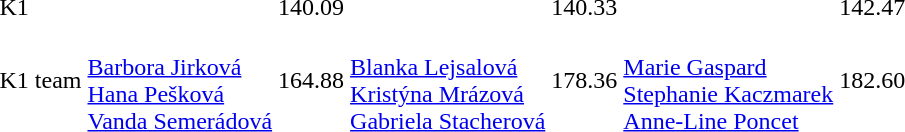<table>
<tr>
<td>K1</td>
<td></td>
<td>140.09</td>
<td></td>
<td>140.33</td>
<td></td>
<td>142.47</td>
</tr>
<tr>
<td>K1 team</td>
<td><br><a href='#'>Barbora Jirková</a><br><a href='#'>Hana Pešková</a><br><a href='#'>Vanda Semerádová</a></td>
<td>164.88</td>
<td><br><a href='#'>Blanka Lejsalová</a><br><a href='#'>Kristýna Mrázová</a><br><a href='#'>Gabriela Stacherová</a></td>
<td>178.36</td>
<td><br><a href='#'>Marie Gaspard</a><br><a href='#'>Stephanie Kaczmarek</a><br><a href='#'>Anne-Line Poncet</a></td>
<td>182.60</td>
</tr>
</table>
